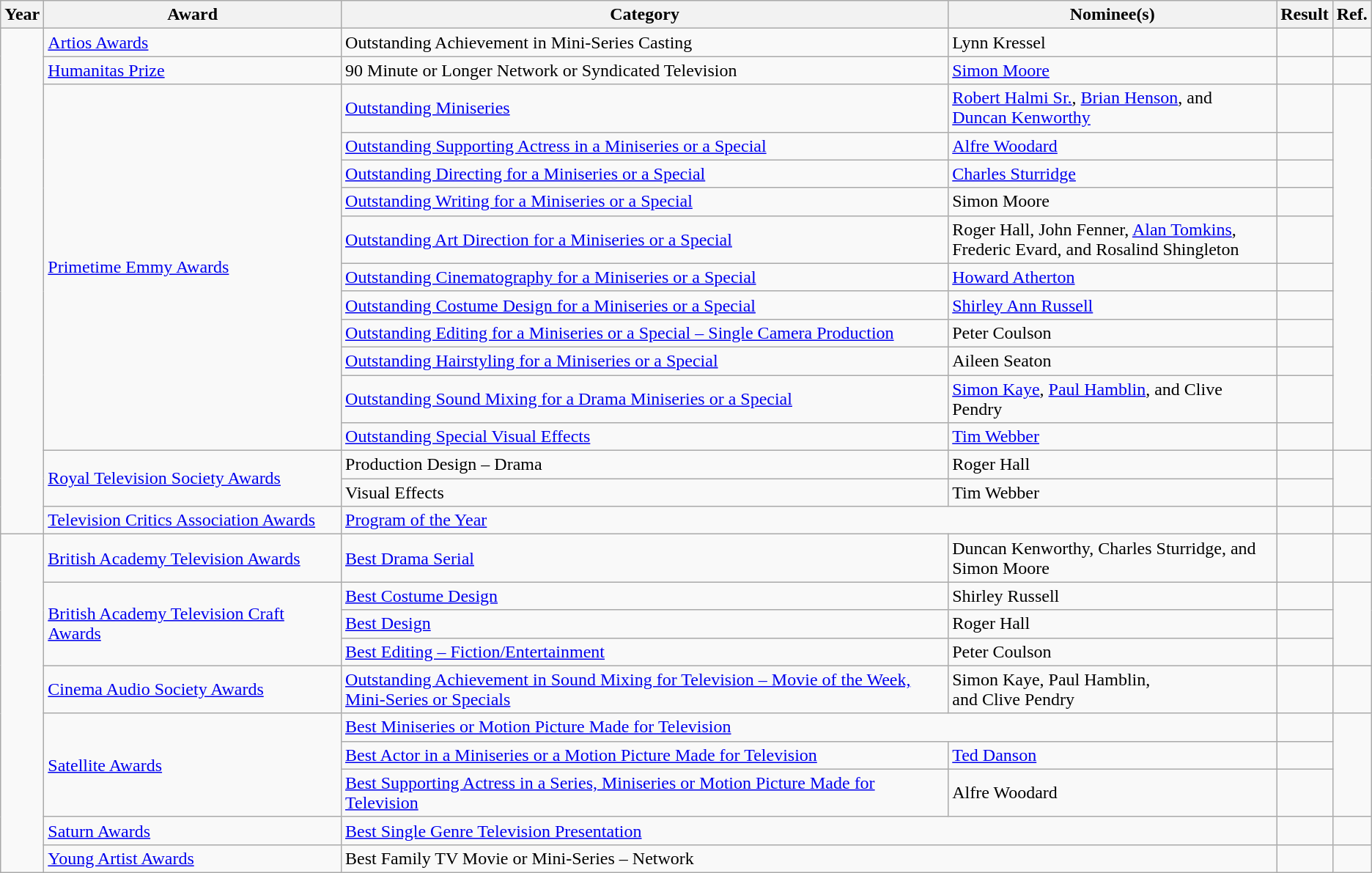<table class="wikitable sortable">
<tr>
<th>Year</th>
<th>Award</th>
<th>Category</th>
<th>Nominee(s)</th>
<th>Result</th>
<th>Ref.</th>
</tr>
<tr>
<td rowspan="16"></td>
<td><a href='#'>Artios Awards</a></td>
<td>Outstanding Achievement in Mini-Series Casting</td>
<td>Lynn Kressel</td>
<td></td>
<td align="center"></td>
</tr>
<tr>
<td><a href='#'>Humanitas Prize</a></td>
<td>90 Minute or Longer Network or Syndicated Television</td>
<td><a href='#'>Simon Moore</a> </td>
<td></td>
<td align="center"></td>
</tr>
<tr>
<td rowspan="11"><a href='#'>Primetime Emmy Awards</a></td>
<td><a href='#'>Outstanding Miniseries</a></td>
<td><a href='#'>Robert Halmi Sr.</a>, <a href='#'>Brian Henson</a>, and <br> <a href='#'>Duncan Kenworthy</a></td>
<td></td>
<td align="center" rowspan="11"></td>
</tr>
<tr>
<td><a href='#'>Outstanding Supporting Actress in a Miniseries or a Special</a></td>
<td><a href='#'>Alfre Woodard</a></td>
<td></td>
</tr>
<tr>
<td><a href='#'>Outstanding Directing for a Miniseries or a Special</a></td>
<td><a href='#'>Charles Sturridge</a></td>
<td></td>
</tr>
<tr>
<td><a href='#'>Outstanding Writing for a Miniseries or a Special</a></td>
<td>Simon Moore</td>
<td></td>
</tr>
<tr>
<td><a href='#'>Outstanding Art Direction for a Miniseries or a Special</a></td>
<td>Roger Hall, John Fenner, <a href='#'>Alan Tomkins</a>, <br> Frederic Evard, and Rosalind Shingleton</td>
<td></td>
</tr>
<tr>
<td><a href='#'>Outstanding Cinematography for a Miniseries or a Special</a></td>
<td><a href='#'>Howard Atherton</a></td>
<td></td>
</tr>
<tr>
<td><a href='#'>Outstanding Costume Design for a Miniseries or a Special</a></td>
<td><a href='#'>Shirley Ann Russell</a></td>
<td></td>
</tr>
<tr>
<td><a href='#'>Outstanding Editing for a Miniseries or a Special – Single Camera Production</a></td>
<td>Peter Coulson</td>
<td></td>
</tr>
<tr>
<td><a href='#'>Outstanding Hairstyling for a Miniseries or a Special</a></td>
<td>Aileen Seaton</td>
<td></td>
</tr>
<tr>
<td><a href='#'>Outstanding Sound Mixing for a Drama Miniseries or a Special</a></td>
<td><a href='#'>Simon Kaye</a>, <a href='#'>Paul Hamblin</a>, and Clive Pendry</td>
<td></td>
</tr>
<tr>
<td><a href='#'>Outstanding Special Visual Effects</a></td>
<td><a href='#'>Tim Webber</a></td>
<td></td>
</tr>
<tr>
<td rowspan="2"><a href='#'>Royal Television Society Awards</a></td>
<td>Production Design – Drama</td>
<td>Roger Hall</td>
<td></td>
<td align="center" rowspan="2"></td>
</tr>
<tr>
<td>Visual Effects</td>
<td>Tim Webber</td>
<td></td>
</tr>
<tr>
<td><a href='#'>Television Critics Association Awards</a></td>
<td colspan="2"><a href='#'>Program of the Year</a></td>
<td></td>
<td align="center"></td>
</tr>
<tr>
<td rowspan="10"></td>
<td><a href='#'>British Academy Television Awards</a></td>
<td><a href='#'>Best Drama Serial</a></td>
<td>Duncan Kenworthy, Charles Sturridge, and <br> Simon Moore</td>
<td></td>
<td align="center"></td>
</tr>
<tr>
<td rowspan="3"><a href='#'>British Academy Television Craft Awards</a></td>
<td><a href='#'>Best Costume Design</a></td>
<td>Shirley Russell</td>
<td></td>
<td align="center" rowspan="3"></td>
</tr>
<tr>
<td><a href='#'>Best Design</a></td>
<td>Roger Hall</td>
<td></td>
</tr>
<tr>
<td><a href='#'>Best Editing – Fiction/Entertainment</a></td>
<td>Peter Coulson</td>
<td></td>
</tr>
<tr>
<td><a href='#'>Cinema Audio Society Awards</a></td>
<td><a href='#'>Outstanding Achievement in Sound Mixing for Television – Movie of the Week, <br> Mini-Series or Specials</a></td>
<td>Simon Kaye, Paul Hamblin, <br> and Clive Pendry </td>
<td></td>
<td align="center"></td>
</tr>
<tr>
<td rowspan="3"><a href='#'>Satellite Awards</a></td>
<td colspan="2"><a href='#'>Best Miniseries or Motion Picture Made for Television</a></td>
<td></td>
<td align="center" rowspan="3"></td>
</tr>
<tr>
<td><a href='#'>Best Actor in a Miniseries or a Motion Picture Made for Television</a></td>
<td><a href='#'>Ted Danson</a></td>
<td></td>
</tr>
<tr>
<td><a href='#'>Best Supporting Actress in a Series, Miniseries or Motion Picture Made for Television</a></td>
<td>Alfre Woodard</td>
<td></td>
</tr>
<tr>
<td><a href='#'>Saturn Awards</a></td>
<td colspan="2"><a href='#'>Best Single Genre Television Presentation</a></td>
<td></td>
<td align="center"></td>
</tr>
<tr>
<td><a href='#'>Young Artist Awards</a></td>
<td colspan="2">Best Family TV Movie or Mini-Series – Network</td>
<td></td>
<td align="center"></td>
</tr>
</table>
